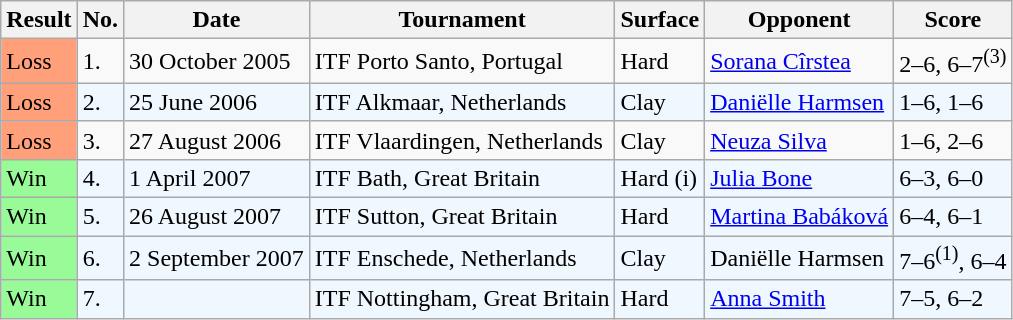<table class="sortable wikitable">
<tr>
<th>Result</th>
<th>No.</th>
<th>Date</th>
<th>Tournament</th>
<th>Surface</th>
<th>Opponent</th>
<th class=unsortable>Score</th>
</tr>
<tr>
<td style="background:#ffa07a;">Loss</td>
<td>1.</td>
<td>30 October 2005</td>
<td>ITF Porto Santo, Portugal</td>
<td>Hard</td>
<td> <a href='#'>Sorana Cîrstea</a></td>
<td>2–6, 6–7<sup>(3)</sup></td>
</tr>
<tr bgcolor="#f0f8ff">
<td style="background:#ffa07a;">Loss</td>
<td>2.</td>
<td>25 June 2006</td>
<td>ITF Alkmaar, Netherlands</td>
<td>Clay</td>
<td> <a href='#'>Daniëlle Harmsen</a></td>
<td>1–6, 1–6</td>
</tr>
<tr>
<td style="background:#ffa07a;">Loss</td>
<td>3.</td>
<td>27 August 2006</td>
<td>ITF Vlaardingen, Netherlands</td>
<td>Clay</td>
<td> <a href='#'>Neuza Silva</a></td>
<td>1–6, 2–6</td>
</tr>
<tr style="background:#f0f8ff;">
<td style="background:#98fb98;">Win</td>
<td>4.</td>
<td>1 April 2007</td>
<td>ITF Bath, Great Britain</td>
<td>Hard (i)</td>
<td> <a href='#'>Julia Bone</a></td>
<td>6–3, 6–0</td>
</tr>
<tr style="background:#f0f8ff;">
<td style="background:#98fb98;">Win</td>
<td>5.</td>
<td>26 August 2007</td>
<td>ITF Sutton, Great Britain</td>
<td>Hard</td>
<td> <a href='#'>Martina Babáková</a></td>
<td>6–4, 6–1</td>
</tr>
<tr style="background:#f0f8ff;">
<td style="background:#98fb98;">Win</td>
<td>6.</td>
<td>2 September 2007</td>
<td>ITF Enschede, Netherlands</td>
<td>Clay</td>
<td> Daniëlle Harmsen</td>
<td>7–6<sup>(1)</sup>, 6–4</td>
</tr>
<tr style="background:#f0f8ff;">
<td style="background:#98fb98;">Win</td>
<td>7.</td>
<td></td>
<td>ITF Nottingham, Great Britain</td>
<td>Hard</td>
<td> <a href='#'>Anna Smith</a></td>
<td>7–5, 6–2</td>
</tr>
</table>
